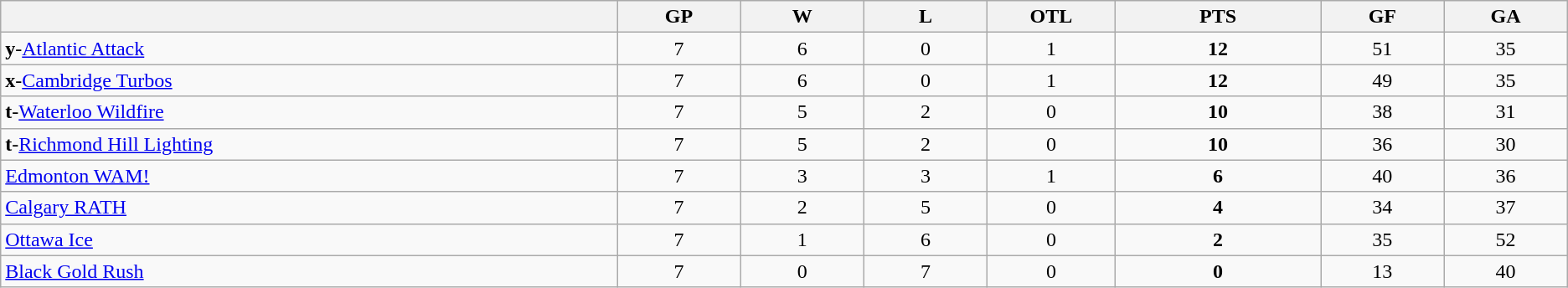<table class="wikitable" style="text-align:center">
<tr>
<th bgcolor="#DDDDFF" width="15%"></th>
<th bgcolor="#DDDDFF" width="3%">GP</th>
<th bgcolor="#DDDDFF" width="3%">W</th>
<th bgcolor="#DDDDFF" width="3%">L</th>
<th bgcolor="#DDDDFF" width="3%">OTL</th>
<th bgcolor="#DDDDFF" width="5%">PTS</th>
<th bgcolor="#DDDDFF" width="3%">GF</th>
<th bgcolor="#DDDDFF" width="3%">GA</th>
</tr>
<tr>
<td align=left><strong>y</strong>-<a href='#'>Atlantic Attack</a></td>
<td>7</td>
<td>6</td>
<td>0</td>
<td>1</td>
<td><strong>12</strong></td>
<td>51</td>
<td>35</td>
</tr>
<tr>
<td align=left><strong>x</strong>-<a href='#'>Cambridge Turbos</a></td>
<td>7</td>
<td>6</td>
<td>0</td>
<td>1</td>
<td><strong>12</strong></td>
<td>49</td>
<td>35</td>
</tr>
<tr>
<td align=left><strong>t</strong>-<a href='#'>Waterloo Wildfire</a></td>
<td>7</td>
<td>5</td>
<td>2</td>
<td>0</td>
<td><strong>10</strong></td>
<td>38</td>
<td>31</td>
</tr>
<tr>
<td align=left><strong>t</strong>-<a href='#'>Richmond Hill Lighting</a></td>
<td>7</td>
<td>5</td>
<td>2</td>
<td>0</td>
<td><strong>10</strong></td>
<td>36</td>
<td>30</td>
</tr>
<tr>
<td align=left><a href='#'>Edmonton WAM!</a></td>
<td>7</td>
<td>3</td>
<td>3</td>
<td>1</td>
<td><strong>6</strong></td>
<td>40</td>
<td>36</td>
</tr>
<tr>
<td align=left><a href='#'>Calgary RATH</a></td>
<td>7</td>
<td>2</td>
<td>5</td>
<td>0</td>
<td><strong>4</strong></td>
<td>34</td>
<td>37</td>
</tr>
<tr>
<td align=left><a href='#'>Ottawa Ice</a></td>
<td>7</td>
<td>1</td>
<td>6</td>
<td>0</td>
<td><strong>2</strong></td>
<td>35</td>
<td>52</td>
</tr>
<tr>
<td align=left><a href='#'>Black Gold Rush</a></td>
<td>7</td>
<td>0</td>
<td>7</td>
<td>0</td>
<td><strong>0</strong></td>
<td>13</td>
<td>40</td>
</tr>
</table>
